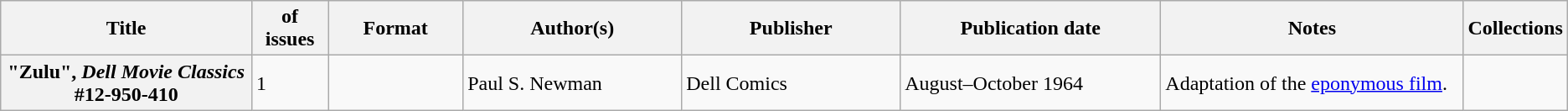<table class="wikitable">
<tr>
<th>Title</th>
<th style="width:40pt"> of issues</th>
<th style="width:75pt">Format</th>
<th style="width:125pt">Author(s)</th>
<th style="width:125pt">Publisher</th>
<th style="width:150pt">Publication date</th>
<th style="width:175pt">Notes</th>
<th>Collections</th>
</tr>
<tr>
<th>"Zulu", <em>Dell Movie Classics</em> #12-950-410</th>
<td>1</td>
<td></td>
<td>Paul S. Newman</td>
<td>Dell Comics</td>
<td>August–October 1964</td>
<td>Adaptation of the <a href='#'>eponymous film</a>.</td>
<td></td>
</tr>
</table>
